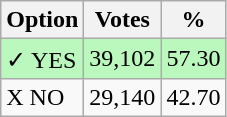<table class="wikitable">
<tr>
<th>Option</th>
<th>Votes</th>
<th>%</th>
</tr>
<tr>
<td style=background:#bbf8be>✓ YES</td>
<td style=background:#bbf8be>39,102</td>
<td style=background:#bbf8be>57.30</td>
</tr>
<tr>
<td>X NO</td>
<td>29,140</td>
<td>42.70</td>
</tr>
</table>
